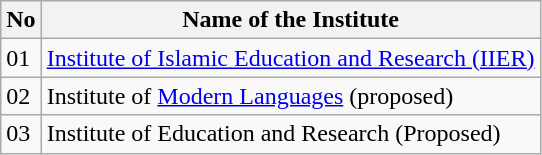<table class="wikitable">
<tr>
<th>No</th>
<th>Name of the Institute</th>
</tr>
<tr>
<td>01</td>
<td><a href='#'>Institute of Islamic Education and Research (IIER)</a></td>
</tr>
<tr>
<td>02</td>
<td>Institute of <a href='#'>Modern Languages</a> (proposed)</td>
</tr>
<tr>
<td>03</td>
<td>Institute of Education and Research (Proposed)</td>
</tr>
</table>
